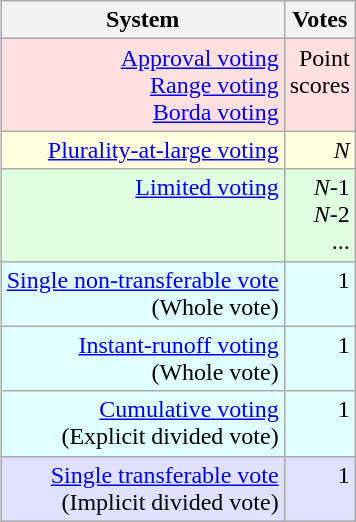<table class=wikitable align=right>
<tr>
<th>System</th>
<th>Votes</th>
</tr>
<tr valign=top align=right BGCOLOR="#ffe0e0">
<td><a href='#'>Approval voting</a><br><a href='#'>Range voting</a><br><a href='#'>Borda voting</a></td>
<td>Point<br>scores</td>
</tr>
<tr valign=top align=right BGCOLOR="#ffffe0">
<td><a href='#'>Plurality-at-large voting</a></td>
<td><em>N</em></td>
</tr>
<tr valign=top align=right BGCOLOR="#e0ffe0">
<td><a href='#'>Limited voting</a><br> </td>
<td><em>N</em>-1<br><em>N</em>-2<br>...</td>
</tr>
<tr valign=top align=right BGCOLOR="#e0ffff">
<td><a href='#'>Single non-transferable vote</a><br>(Whole vote)</td>
<td>1</td>
</tr>
<tr valign=top align=right BGCOLOR="#e0ffff">
<td><a href='#'>Instant-runoff voting</a><br>(Whole vote)</td>
<td>1</td>
</tr>
<tr valign=top align=right BGCOLOR="#e0ffff">
<td><a href='#'>Cumulative voting</a><br>(Explicit divided vote)</td>
<td>1</td>
</tr>
<tr valign=top align=right BGCOLOR="#e0e0ff">
<td><a href='#'>Single transferable vote</a><br>(Implicit divided vote)</td>
<td>1</td>
</tr>
</table>
